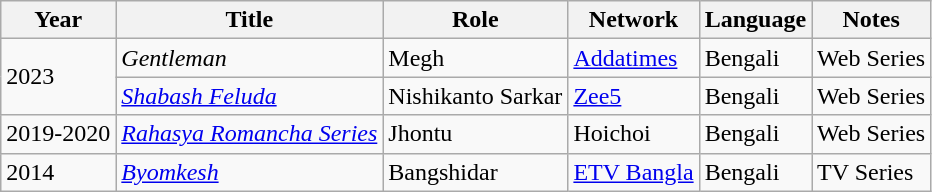<table class="wikitable sortable" style="text-align:left" cellpadding="1">
<tr>
<th>Year</th>
<th>Title</th>
<th>Role</th>
<th>Network</th>
<th>Language</th>
<th>Notes</th>
</tr>
<tr>
<td rowspan="2">2023</td>
<td><em>Gentleman</em></td>
<td>Megh</td>
<td><a href='#'>Addatimes</a></td>
<td>Bengali</td>
<td>Web Series</td>
</tr>
<tr>
<td><em><a href='#'>Shabash Feluda</a></em></td>
<td>Nishikanto Sarkar</td>
<td><a href='#'>Zee5</a></td>
<td>Bengali</td>
<td>Web Series</td>
</tr>
<tr>
<td>2019-2020</td>
<td><em><a href='#'>Rahasya Romancha Series</a></em></td>
<td>Jhontu</td>
<td>Hoichoi</td>
<td>Bengali</td>
<td> Web Series</td>
</tr>
<tr>
<td>2014</td>
<td><em><a href='#'>Byomkesh</a></em></td>
<td>Bangshidar</td>
<td><a href='#'>ETV Bangla</a></td>
<td>Bengali</td>
<td>TV Series</td>
</tr>
</table>
